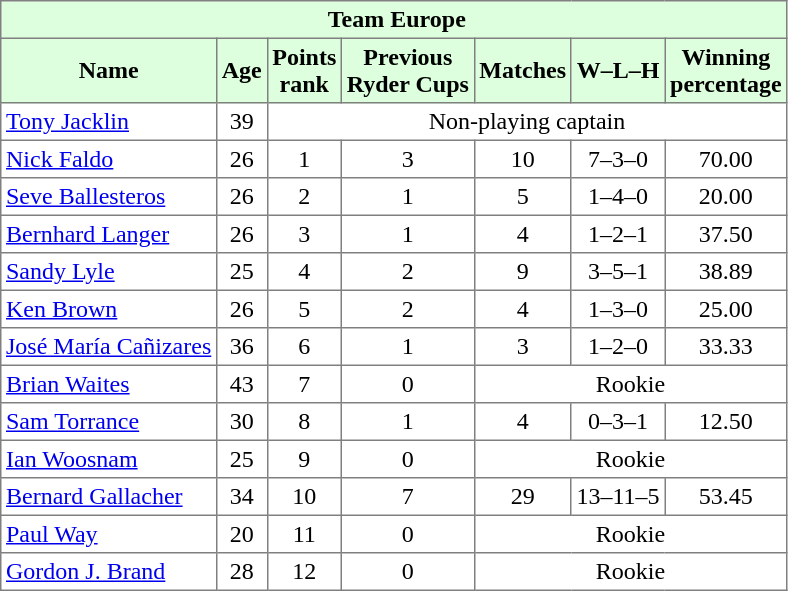<table border="1" cellpadding="3" style="border-collapse: collapse;text-align:center">
<tr style="background:#dfd;">
<td colspan="7"> <strong>Team Europe</strong></td>
</tr>
<tr style="background:#dfd;">
<th>Name</th>
<th>Age</th>
<th>Points<br>rank</th>
<th>Previous<br>Ryder Cups</th>
<th>Matches</th>
<th>W–L–H</th>
<th>Winning<br>percentage</th>
</tr>
<tr>
<td align=left> <a href='#'>Tony Jacklin</a></td>
<td>39</td>
<td colspan="5">Non-playing captain</td>
</tr>
<tr>
<td align=left> <a href='#'>Nick Faldo</a></td>
<td>26</td>
<td>1</td>
<td>3</td>
<td>10</td>
<td>7–3–0</td>
<td>70.00</td>
</tr>
<tr>
<td align=left> <a href='#'>Seve Ballesteros</a></td>
<td>26</td>
<td>2</td>
<td>1</td>
<td>5</td>
<td>1–4–0</td>
<td>20.00</td>
</tr>
<tr>
<td align=left> <a href='#'>Bernhard Langer</a></td>
<td>26</td>
<td>3</td>
<td>1</td>
<td>4</td>
<td>1–2–1</td>
<td>37.50</td>
</tr>
<tr>
<td align=left> <a href='#'>Sandy Lyle</a></td>
<td>25</td>
<td>4</td>
<td>2</td>
<td>9</td>
<td>3–5–1</td>
<td>38.89</td>
</tr>
<tr>
<td align=left> <a href='#'>Ken Brown</a></td>
<td>26</td>
<td>5</td>
<td>2</td>
<td>4</td>
<td>1–3–0</td>
<td>25.00</td>
</tr>
<tr>
<td align=left> <a href='#'>José María Cañizares</a></td>
<td>36</td>
<td>6</td>
<td>1</td>
<td>3</td>
<td>1–2–0</td>
<td>33.33</td>
</tr>
<tr>
<td align=left> <a href='#'>Brian Waites</a></td>
<td>43</td>
<td>7</td>
<td>0</td>
<td colspan="3">Rookie</td>
</tr>
<tr>
<td align=left> <a href='#'>Sam Torrance</a></td>
<td>30</td>
<td>8</td>
<td>1</td>
<td>4</td>
<td>0–3–1</td>
<td>12.50</td>
</tr>
<tr>
<td align=left> <a href='#'>Ian Woosnam</a></td>
<td>25</td>
<td>9</td>
<td>0</td>
<td colspan="3">Rookie</td>
</tr>
<tr>
<td align=left> <a href='#'>Bernard Gallacher</a></td>
<td>34</td>
<td>10</td>
<td>7</td>
<td>29</td>
<td>13–11–5</td>
<td>53.45</td>
</tr>
<tr>
<td align=left> <a href='#'>Paul Way</a></td>
<td>20</td>
<td>11</td>
<td>0</td>
<td colspan="3">Rookie</td>
</tr>
<tr>
<td align=left> <a href='#'>Gordon J. Brand</a></td>
<td>28</td>
<td>12</td>
<td>0</td>
<td colspan="3">Rookie</td>
</tr>
</table>
